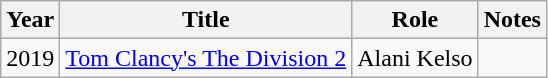<table class="sortable wikitable">
<tr>
<th>Year</th>
<th>Title</th>
<th>Role</th>
<th class="unsortable">Notes</th>
</tr>
<tr>
<td>2019</td>
<td><a href='#'>Tom Clancy's The Division 2</a></td>
<td>Alani Kelso</td>
<td></td>
</tr>
</table>
